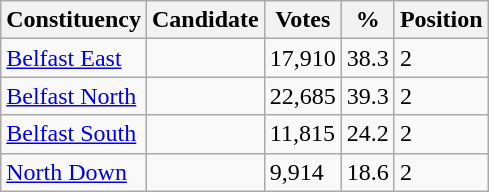<table class="wikitable sortable">
<tr>
<th>Constituency</th>
<th>Candidate</th>
<th>Votes</th>
<th>%</th>
<th>Position</th>
</tr>
<tr>
<td><a href='#'>Belfast East</a></td>
<td></td>
<td>17,910</td>
<td>38.3</td>
<td>2</td>
</tr>
<tr>
<td><a href='#'>Belfast North</a></td>
<td></td>
<td>22,685</td>
<td>39.3</td>
<td>2</td>
</tr>
<tr>
<td><a href='#'>Belfast South</a></td>
<td></td>
<td>11,815</td>
<td>24.2</td>
<td>2</td>
</tr>
<tr>
<td><a href='#'>North Down</a></td>
<td></td>
<td>9,914</td>
<td>18.6</td>
<td>2</td>
</tr>
</table>
